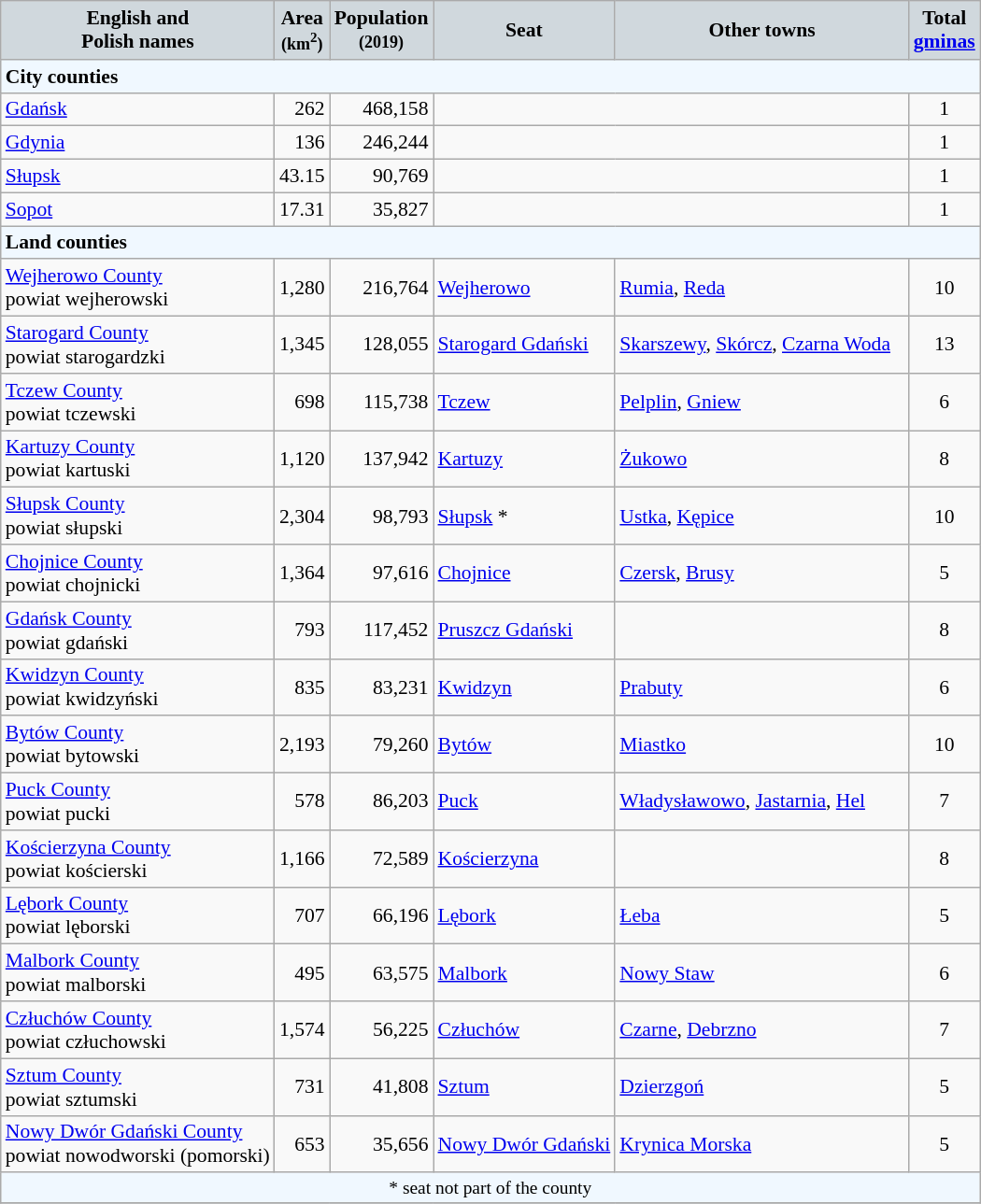<table class="wikitable" style="font-size:90%">
<tr bgcolor="D0D8DD">
<td align="center"><strong>English and<br> Polish names</strong></td>
<td align="center"><strong>Area<br> <small>(km<sup>2</sup>)</small></strong></td>
<td align="center"><strong>Population<br> <small>(2019)</small></strong></td>
<td align="center"><strong>Seat</strong></td>
<td width="30%" align="center"><strong>Other towns</strong></td>
<td align="center"><strong>Total<br> <a href='#'>gminas</a></strong></td>
</tr>
<tr bgcolor="F0F8FF">
<td colspan=6><strong>City counties</strong></td>
</tr>
<tr>
<td><a href='#'>Gdańsk</a></td>
<td align="right">262</td>
<td align="right">468,158</td>
<td colspan=2></td>
<td align="center">1</td>
</tr>
<tr>
<td><a href='#'>Gdynia</a></td>
<td align="right">136</td>
<td align="right">246,244</td>
<td colspan=2></td>
<td align="center">1</td>
</tr>
<tr>
<td><a href='#'>Słupsk</a></td>
<td align="right">43.15</td>
<td align="right">90,769</td>
<td colspan=2></td>
<td align="center">1</td>
</tr>
<tr>
<td><a href='#'>Sopot</a></td>
<td align="right">17.31</td>
<td align="right">35,827</td>
<td colspan=2></td>
<td align="center">1</td>
</tr>
<tr bgcolor="F0F8FF">
<td colspan=6><strong>Land counties</strong></td>
</tr>
<tr>
<td><a href='#'>Wejherowo County</a><br> powiat wejherowski</td>
<td align="right">1,280</td>
<td align="right">216,764</td>
<td><a href='#'>Wejherowo</a></td>
<td><a href='#'>Rumia</a>, <a href='#'>Reda</a></td>
<td align="center">10</td>
</tr>
<tr>
<td><a href='#'>Starogard County</a><br> powiat starogardzki</td>
<td align="right">1,345</td>
<td align="right">128,055</td>
<td><a href='#'>Starogard Gdański</a></td>
<td><a href='#'>Skarszewy</a>, <a href='#'>Skórcz</a>, <a href='#'>Czarna Woda</a></td>
<td align="center">13</td>
</tr>
<tr>
<td><a href='#'>Tczew County</a><br> powiat tczewski</td>
<td align="right">698</td>
<td align="right">115,738</td>
<td><a href='#'>Tczew</a></td>
<td><a href='#'>Pelplin</a>, <a href='#'>Gniew</a></td>
<td align="center">6</td>
</tr>
<tr>
<td><a href='#'>Kartuzy County</a><br> powiat kartuski</td>
<td align="right">1,120</td>
<td align="right">137,942</td>
<td><a href='#'>Kartuzy</a></td>
<td><a href='#'>Żukowo</a></td>
<td align="center">8</td>
</tr>
<tr>
<td><a href='#'>Słupsk County</a><br> powiat słupski</td>
<td align="right">2,304</td>
<td align="right">98,793</td>
<td><a href='#'>Słupsk</a> *</td>
<td><a href='#'>Ustka</a>, <a href='#'>Kępice</a></td>
<td align="center">10</td>
</tr>
<tr>
<td><a href='#'>Chojnice County</a><br> powiat chojnicki</td>
<td align="right">1,364</td>
<td align="right">97,616</td>
<td><a href='#'>Chojnice</a></td>
<td><a href='#'>Czersk</a>, <a href='#'>Brusy</a></td>
<td align="center">5</td>
</tr>
<tr>
<td><a href='#'>Gdańsk County</a><br> powiat gdański</td>
<td align="right">793</td>
<td align="right">117,452</td>
<td><a href='#'>Pruszcz Gdański</a></td>
<td></td>
<td align="center">8</td>
</tr>
<tr>
<td><a href='#'>Kwidzyn County</a><br> powiat kwidzyński</td>
<td align="right">835</td>
<td align="right">83,231</td>
<td><a href='#'>Kwidzyn</a></td>
<td><a href='#'>Prabuty</a></td>
<td align="center">6</td>
</tr>
<tr>
<td><a href='#'>Bytów County</a><br> powiat bytowski</td>
<td align="right">2,193</td>
<td align="right">79,260</td>
<td><a href='#'>Bytów</a></td>
<td><a href='#'>Miastko</a></td>
<td align="center">10</td>
</tr>
<tr>
<td><a href='#'>Puck County</a><br> powiat pucki</td>
<td align="right">578</td>
<td align="right">86,203</td>
<td><a href='#'>Puck</a></td>
<td><a href='#'>Władysławowo</a>, <a href='#'>Jastarnia</a>, <a href='#'>Hel</a></td>
<td align="center">7</td>
</tr>
<tr>
<td><a href='#'>Kościerzyna County</a><br> powiat kościerski</td>
<td align="right">1,166</td>
<td align="right">72,589</td>
<td><a href='#'>Kościerzyna</a></td>
<td></td>
<td align="center">8</td>
</tr>
<tr>
<td><a href='#'>Lębork County</a><br> powiat lęborski</td>
<td align="right">707</td>
<td align="right">66,196</td>
<td><a href='#'>Lębork</a></td>
<td><a href='#'>Łeba</a></td>
<td align="center">5</td>
</tr>
<tr>
<td><a href='#'>Malbork County</a><br> powiat malborski</td>
<td align="right">495</td>
<td align="right">63,575</td>
<td><a href='#'>Malbork</a></td>
<td><a href='#'>Nowy Staw</a></td>
<td align="center">6</td>
</tr>
<tr>
<td><a href='#'>Człuchów County</a><br> powiat człuchowski</td>
<td align="right">1,574</td>
<td align="right">56,225</td>
<td><a href='#'>Człuchów</a></td>
<td><a href='#'>Czarne</a>, <a href='#'>Debrzno</a></td>
<td align="center">7</td>
</tr>
<tr>
<td><a href='#'>Sztum County</a><br> powiat sztumski</td>
<td align="right">731</td>
<td align="right">41,808</td>
<td><a href='#'>Sztum</a></td>
<td><a href='#'>Dzierzgoń</a></td>
<td align="center">5</td>
</tr>
<tr>
<td><a href='#'>Nowy Dwór Gdański County</a><br> powiat nowodworski (pomorski)</td>
<td align="right">653</td>
<td align="right">35,656</td>
<td><a href='#'>Nowy Dwór Gdański</a></td>
<td><a href='#'>Krynica Morska</a></td>
<td align="center">5</td>
</tr>
<tr bgcolor="F0F8FF">
<td colspan=6 style="text-align:center;font-size:90%">* seat not part of the county</td>
</tr>
<tr>
</tr>
</table>
